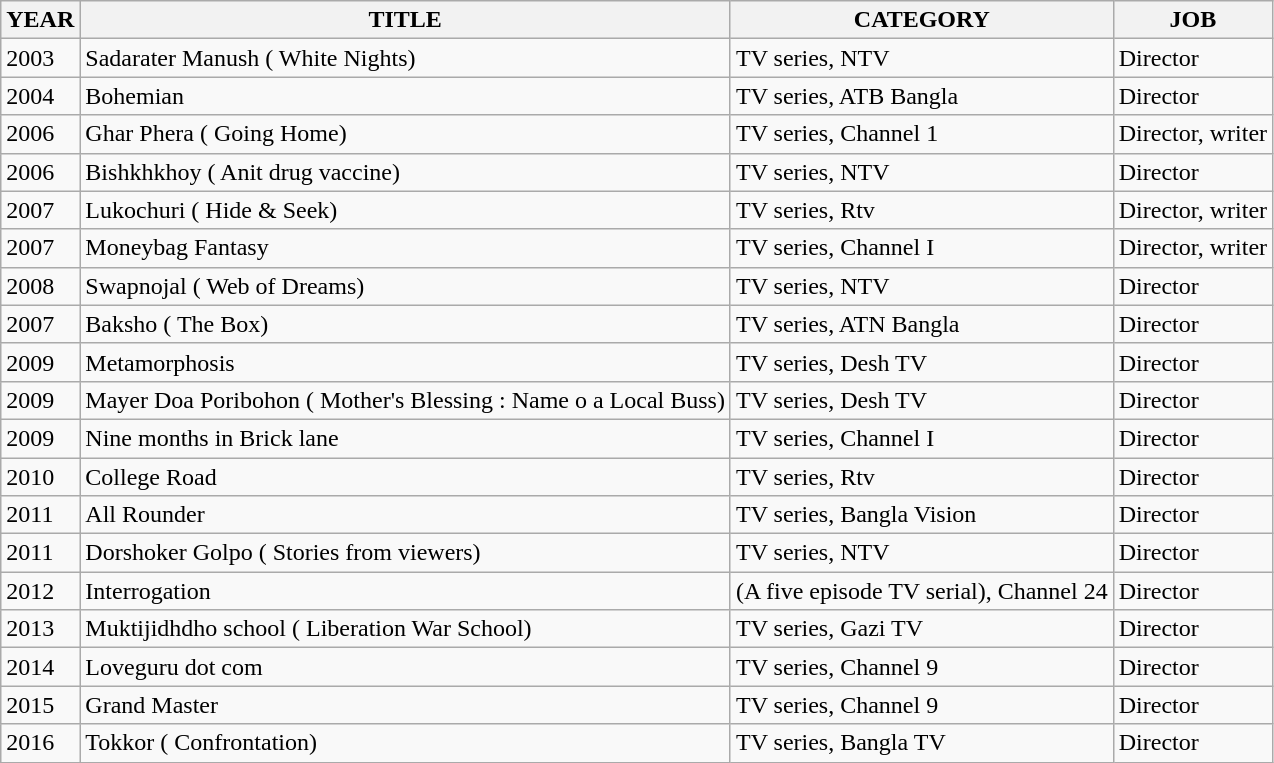<table class="wikitable">
<tr>
<th>YEAR</th>
<th>TITLE</th>
<th>CATEGORY</th>
<th>JOB</th>
</tr>
<tr>
<td>2003</td>
<td>Sadarater Manush ( White Nights)</td>
<td>TV series, NTV</td>
<td>Director</td>
</tr>
<tr>
<td>2004</td>
<td>Bohemian</td>
<td>TV series, ATB Bangla</td>
<td>Director</td>
</tr>
<tr>
<td>2006</td>
<td>Ghar Phera ( Going Home)</td>
<td>TV series, Channel 1</td>
<td>Director, writer</td>
</tr>
<tr>
<td>2006</td>
<td>Bishkhkhoy ( Anit drug vaccine)</td>
<td>TV series, NTV</td>
<td>Director</td>
</tr>
<tr>
<td>2007</td>
<td>Lukochuri ( Hide & Seek)</td>
<td>TV series, Rtv</td>
<td>Director, writer</td>
</tr>
<tr>
<td>2007</td>
<td>Moneybag Fantasy</td>
<td>TV series, Channel I</td>
<td>Director, writer</td>
</tr>
<tr>
<td>2008</td>
<td>Swapnojal ( Web of Dreams)</td>
<td>TV series, NTV</td>
<td>Director</td>
</tr>
<tr>
<td>2007</td>
<td>Baksho ( The Box)</td>
<td>TV series, ATN Bangla</td>
<td>Director</td>
</tr>
<tr>
<td>2009</td>
<td>Metamorphosis</td>
<td>TV series, Desh TV</td>
<td>Director</td>
</tr>
<tr>
<td>2009</td>
<td>Mayer Doa Poribohon ( Mother's Blessing : Name o a Local Buss)</td>
<td>TV series, Desh TV</td>
<td>Director</td>
</tr>
<tr>
<td>2009</td>
<td>Nine months in Brick lane</td>
<td>TV series, Channel I</td>
<td>Director</td>
</tr>
<tr>
<td>2010</td>
<td>College Road</td>
<td>TV series, Rtv</td>
<td>Director</td>
</tr>
<tr>
<td>2011</td>
<td>All Rounder</td>
<td>TV series, Bangla Vision</td>
<td>Director</td>
</tr>
<tr>
<td>2011</td>
<td>Dorshoker Golpo ( Stories from viewers)</td>
<td>TV series, NTV</td>
<td>Director</td>
</tr>
<tr>
<td>2012</td>
<td>Interrogation</td>
<td>(A five episode TV serial), Channel 24</td>
<td>Director</td>
</tr>
<tr>
<td>2013</td>
<td>Muktijidhdho school ( Liberation War School)</td>
<td>TV series, Gazi TV</td>
<td>Director</td>
</tr>
<tr>
<td>2014</td>
<td>Loveguru dot com</td>
<td>TV series, Channel 9</td>
<td>Director</td>
</tr>
<tr>
<td>2015</td>
<td>Grand Master</td>
<td>TV series, Channel 9</td>
<td>Director</td>
</tr>
<tr>
<td>2016</td>
<td>Tokkor ( Confrontation)</td>
<td>TV series, Bangla TV</td>
<td>Director</td>
</tr>
</table>
